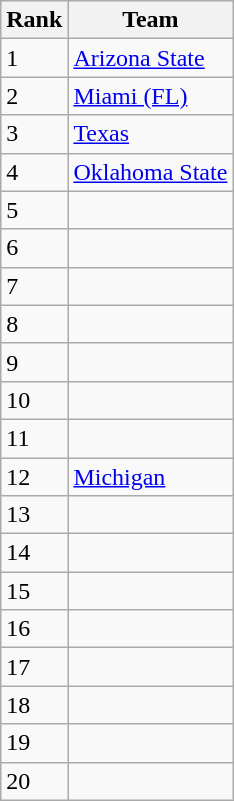<table class=wikitable>
<tr>
<th>Rank</th>
<th>Team</th>
</tr>
<tr>
<td>1</td>
<td><a href='#'>Arizona State</a></td>
</tr>
<tr>
<td>2</td>
<td><a href='#'>Miami (FL)</a></td>
</tr>
<tr>
<td>3</td>
<td><a href='#'>Texas</a></td>
</tr>
<tr>
<td>4</td>
<td><a href='#'>Oklahoma State</a></td>
</tr>
<tr>
<td>5</td>
<td></td>
</tr>
<tr>
<td>6</td>
<td></td>
</tr>
<tr>
<td>7</td>
<td></td>
</tr>
<tr>
<td>8</td>
<td></td>
</tr>
<tr>
<td>9</td>
<td></td>
</tr>
<tr>
<td>10</td>
<td></td>
</tr>
<tr>
<td>11</td>
<td></td>
</tr>
<tr>
<td>12</td>
<td><a href='#'>Michigan</a></td>
</tr>
<tr>
<td>13</td>
<td></td>
</tr>
<tr>
<td>14</td>
<td></td>
</tr>
<tr>
<td>15</td>
<td></td>
</tr>
<tr>
<td>16</td>
<td></td>
</tr>
<tr>
<td>17</td>
<td></td>
</tr>
<tr>
<td>18</td>
<td></td>
</tr>
<tr>
<td>19</td>
<td></td>
</tr>
<tr>
<td>20</td>
<td></td>
</tr>
</table>
